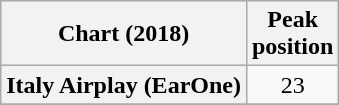<table class="wikitable sortable plainrowheaders" style="text-align:center;">
<tr>
<th>Chart (2018)</th>
<th>Peak<br>position</th>
</tr>
<tr>
<th scope="row">Italy Airplay (EarOne)</th>
<td>23</td>
</tr>
<tr>
</tr>
<tr>
</tr>
<tr>
</tr>
<tr>
</tr>
</table>
